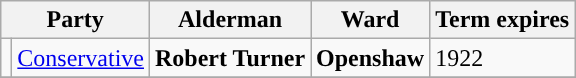<table class="wikitable">
<tr>
<th colspan="2">Party</th>
<th>Alderman</th>
<th>Ward</th>
<th>Term expires</th>
</tr>
<tr>
<td style="background-color:"></td>
<td><a href='#'>Conservative</a></td>
<td><strong>Robert Turner</strong></td>
<td><strong>Openshaw</strong></td>
<td>1922</td>
</tr>
<tr>
</tr>
</table>
